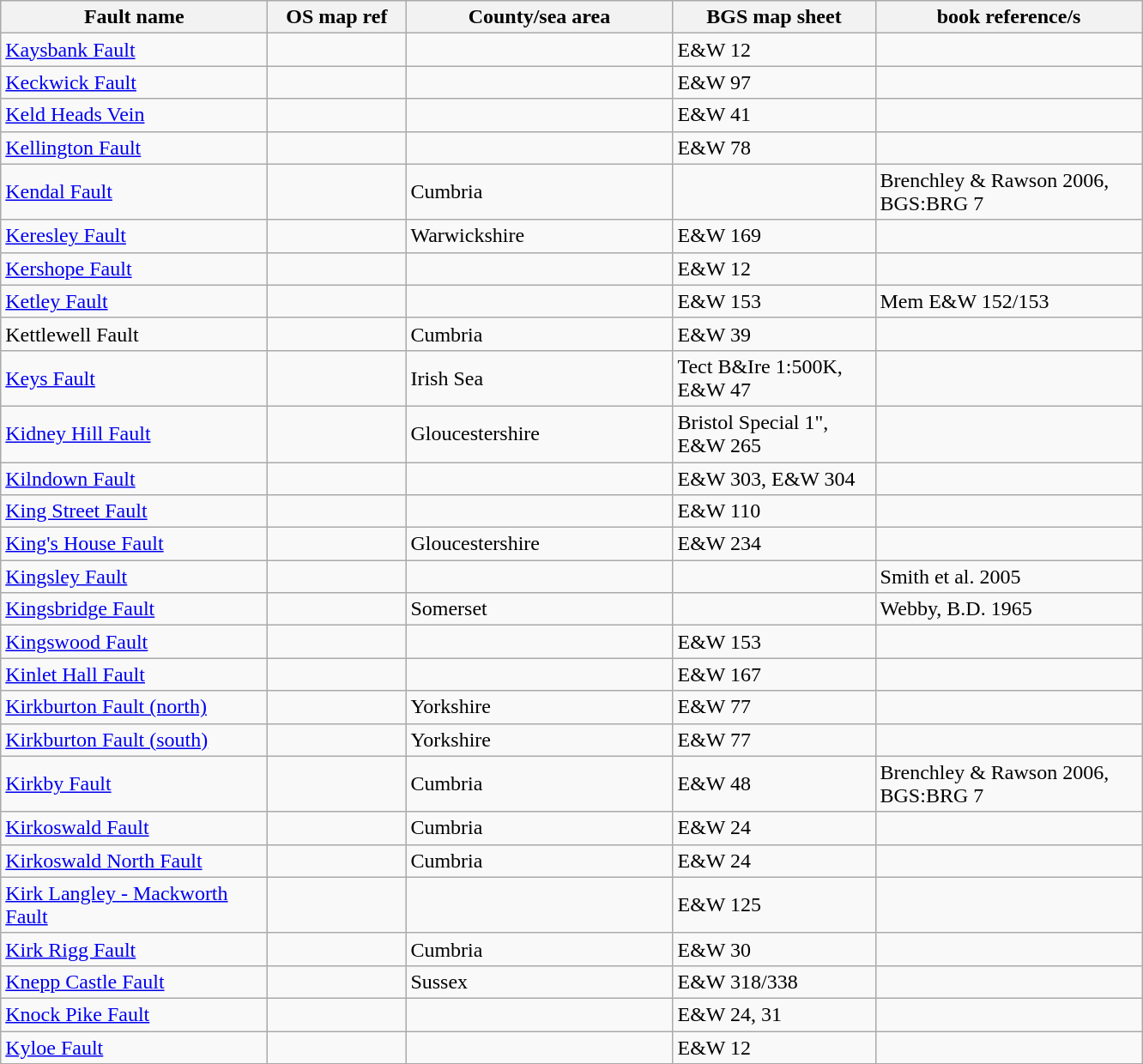<table class="wikitable">
<tr>
<th width="200pt">Fault name</th>
<th width="100pt">OS map ref</th>
<th width="200pt">County/sea area</th>
<th width="150pt">BGS map sheet</th>
<th width="200pt">book reference/s</th>
</tr>
<tr>
<td><a href='#'>Kaysbank Fault</a></td>
<td></td>
<td></td>
<td>E&W 12</td>
<td></td>
</tr>
<tr>
<td><a href='#'>Keckwick Fault</a></td>
<td></td>
<td></td>
<td>E&W 97</td>
<td></td>
</tr>
<tr>
<td><a href='#'>Keld Heads Vein</a></td>
<td></td>
<td></td>
<td>E&W 41</td>
<td></td>
</tr>
<tr>
<td><a href='#'>Kellington Fault</a></td>
<td></td>
<td></td>
<td>E&W 78</td>
<td></td>
</tr>
<tr>
<td><a href='#'>Kendal Fault</a></td>
<td></td>
<td>Cumbria</td>
<td></td>
<td>Brenchley & Rawson 2006, BGS:BRG 7</td>
</tr>
<tr>
<td><a href='#'>Keresley Fault</a></td>
<td></td>
<td>Warwickshire</td>
<td>E&W 169</td>
<td></td>
</tr>
<tr>
<td><a href='#'>Kershope Fault</a></td>
<td></td>
<td></td>
<td>E&W 12</td>
<td></td>
</tr>
<tr>
<td><a href='#'>Ketley Fault</a></td>
<td></td>
<td></td>
<td>E&W 153</td>
<td>Mem E&W 152/153</td>
</tr>
<tr>
<td>Kettlewell Fault</td>
<td></td>
<td>Cumbria</td>
<td>E&W 39</td>
<td></td>
</tr>
<tr>
<td><a href='#'>Keys Fault</a></td>
<td></td>
<td>Irish Sea</td>
<td>Tect B&Ire 1:500K, E&W 47</td>
<td></td>
</tr>
<tr>
<td><a href='#'>Kidney Hill Fault</a></td>
<td></td>
<td>Gloucestershire</td>
<td>Bristol Special 1", E&W 265</td>
<td></td>
</tr>
<tr>
<td><a href='#'>Kilndown Fault</a></td>
<td></td>
<td></td>
<td>E&W 303, E&W 304</td>
<td></td>
</tr>
<tr>
<td><a href='#'>King Street Fault</a></td>
<td></td>
<td></td>
<td>E&W 110</td>
<td></td>
</tr>
<tr>
<td><a href='#'>King's House Fault</a></td>
<td></td>
<td>Gloucestershire</td>
<td>E&W 234</td>
<td></td>
</tr>
<tr>
<td><a href='#'>Kingsley Fault</a></td>
<td></td>
<td></td>
<td></td>
<td>Smith et al. 2005</td>
</tr>
<tr>
<td><a href='#'>Kingsbridge Fault</a></td>
<td></td>
<td>Somerset</td>
<td></td>
<td>Webby, B.D. 1965</td>
</tr>
<tr>
<td><a href='#'>Kingswood Fault</a></td>
<td></td>
<td></td>
<td>E&W 153</td>
<td></td>
</tr>
<tr>
<td><a href='#'>Kinlet Hall Fault</a></td>
<td></td>
<td></td>
<td>E&W 167</td>
<td></td>
</tr>
<tr>
<td><a href='#'>Kirkburton Fault (north)</a></td>
<td></td>
<td>Yorkshire</td>
<td>E&W 77</td>
<td></td>
</tr>
<tr>
<td><a href='#'>Kirkburton Fault (south)</a></td>
<td></td>
<td>Yorkshire</td>
<td>E&W 77</td>
<td></td>
</tr>
<tr>
<td><a href='#'>Kirkby Fault</a></td>
<td></td>
<td>Cumbria</td>
<td>E&W 48</td>
<td>Brenchley & Rawson 2006, BGS:BRG 7</td>
</tr>
<tr>
<td><a href='#'>Kirkoswald Fault</a></td>
<td></td>
<td>Cumbria</td>
<td>E&W 24</td>
<td></td>
</tr>
<tr>
<td><a href='#'>Kirkoswald North Fault</a></td>
<td></td>
<td>Cumbria</td>
<td>E&W 24</td>
<td></td>
</tr>
<tr>
<td><a href='#'>Kirk Langley - Mackworth Fault</a></td>
<td></td>
<td></td>
<td>E&W 125</td>
<td></td>
</tr>
<tr>
<td><a href='#'>Kirk Rigg Fault</a></td>
<td></td>
<td>Cumbria</td>
<td>E&W 30</td>
<td></td>
</tr>
<tr>
<td><a href='#'>Knepp Castle Fault</a></td>
<td></td>
<td>Sussex</td>
<td>E&W 318/338</td>
<td></td>
</tr>
<tr>
<td><a href='#'>Knock Pike Fault</a></td>
<td></td>
<td></td>
<td>E&W 24, 31</td>
<td></td>
</tr>
<tr>
<td><a href='#'>Kyloe Fault</a></td>
<td></td>
<td></td>
<td>E&W 12</td>
<td></td>
</tr>
<tr>
</tr>
</table>
